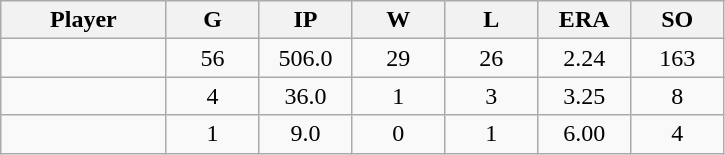<table class="wikitable sortable">
<tr>
<th bgcolor="#DDDDFF" width="16%">Player</th>
<th bgcolor="#DDDDFF" width="9%">G</th>
<th bgcolor="#DDDDFF" width="9%">IP</th>
<th bgcolor="#DDDDFF" width="9%">W</th>
<th bgcolor="#DDDDFF" width="9%">L</th>
<th bgcolor="#DDDDFF" width="9%">ERA</th>
<th bgcolor="#DDDDFF" width="9%">SO</th>
</tr>
<tr align="center">
<td></td>
<td>56</td>
<td>506.0</td>
<td>29</td>
<td>26</td>
<td>2.24</td>
<td>163</td>
</tr>
<tr align="center">
<td></td>
<td>4</td>
<td>36.0</td>
<td>1</td>
<td>3</td>
<td>3.25</td>
<td>8</td>
</tr>
<tr align="center">
<td></td>
<td>1</td>
<td>9.0</td>
<td>0</td>
<td>1</td>
<td>6.00</td>
<td>4</td>
</tr>
</table>
